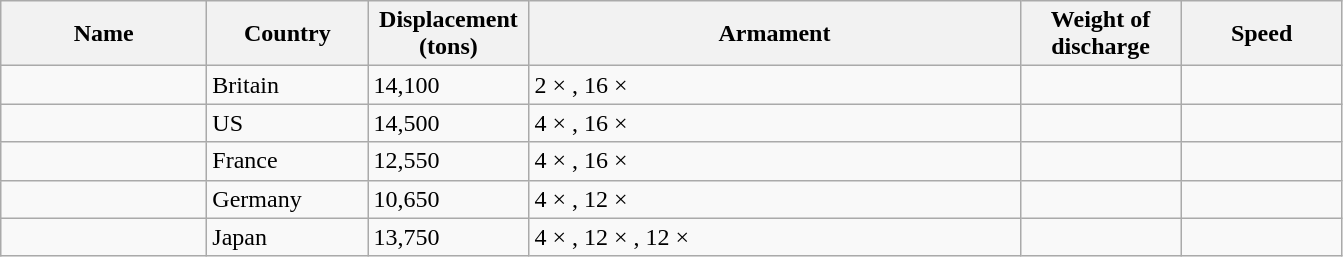<table Class = wikitable>
<tr>
<th width = "130">Name</th>
<th width = "100">Country</th>
<th width = "100">Displacement (tons)</th>
<th width = "320">Armament</th>
<th width = "100">Weight of discharge</th>
<th width = "100">Speed</th>
</tr>
<tr>
<td></td>
<td>Britain</td>
<td>14,100</td>
<td>2 × , 16 × </td>
<td></td>
<td></td>
</tr>
<tr>
<td></td>
<td>US</td>
<td>14,500</td>
<td>4 × , 16 × </td>
<td></td>
<td></td>
</tr>
<tr>
<td></td>
<td>France</td>
<td>12,550</td>
<td>4 × , 16 × </td>
<td></td>
<td></td>
</tr>
<tr>
<td></td>
<td>Germany</td>
<td>10,650</td>
<td>4 × , 12 × </td>
<td></td>
<td></td>
</tr>
<tr>
<td></td>
<td>Japan</td>
<td>13,750</td>
<td>4 × , 12 × , 12 × </td>
<td></td>
<td></td>
</tr>
</table>
